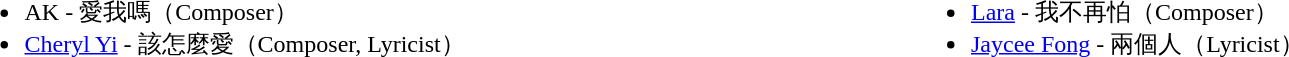<table border="0" cellpadding="5" width="100%">
<tr ---- valign="top">
<td width="50%"></td>
<td width="50%"></td>
</tr>
<tr ---->
<td valign="top"><br><ul><li>AK - 愛我嗎（Composer）</li><li><a href='#'>Cheryl Yi</a> - 該怎麼愛（Composer, Lyricist）</li></ul></td>
<td valign="top"><br><ul><li><a href='#'>Lara</a> - 我不再怕（Composer）</li><li><a href='#'>Jaycee Fong</a> - 兩個人（Lyricist）</li></ul></td>
</tr>
</table>
